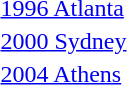<table>
<tr>
<td><a href='#'>1996 Atlanta</a><br></td>
<td></td>
<td></td>
<td></td>
</tr>
<tr>
<td><a href='#'>2000 Sydney</a><br></td>
<td></td>
<td></td>
<td></td>
</tr>
<tr>
<td><a href='#'>2004 Athens</a><br></td>
<td></td>
<td></td>
<td></td>
</tr>
</table>
